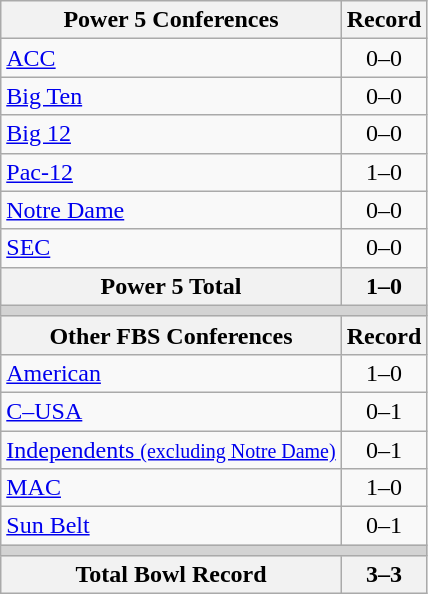<table class="wikitable">
<tr>
<th>Power 5 Conferences</th>
<th>Record</th>
</tr>
<tr>
<td><a href='#'>ACC</a></td>
<td align=center>0–0</td>
</tr>
<tr>
<td><a href='#'>Big Ten</a></td>
<td align=center>0–0</td>
</tr>
<tr>
<td><a href='#'>Big 12</a></td>
<td align=center>0–0</td>
</tr>
<tr>
<td><a href='#'>Pac-12</a></td>
<td align=center>1–0</td>
</tr>
<tr>
<td><a href='#'>Notre Dame</a></td>
<td align=center>0–0</td>
</tr>
<tr>
<td><a href='#'>SEC</a></td>
<td align=center>0–0</td>
</tr>
<tr>
<th>Power 5 Total</th>
<th>1–0</th>
</tr>
<tr>
<th colspan="2" style="background:lightgrey;"></th>
</tr>
<tr>
<th>Other FBS Conferences</th>
<th>Record</th>
</tr>
<tr>
<td><a href='#'>American</a></td>
<td align=center>1–0</td>
</tr>
<tr>
<td><a href='#'>C–USA</a></td>
<td align=center>0–1</td>
</tr>
<tr>
<td><a href='#'>Independents <small>(excluding Notre Dame)</small></a></td>
<td align=center>0–1</td>
</tr>
<tr>
<td><a href='#'>MAC</a></td>
<td align=center>1–0</td>
</tr>
<tr>
<td><a href='#'>Sun Belt</a></td>
<td align=center>0–1</td>
</tr>
<tr>
<th colspan="2" style="background:lightgrey;"></th>
</tr>
<tr>
<th>Total Bowl Record</th>
<th>3–3</th>
</tr>
</table>
